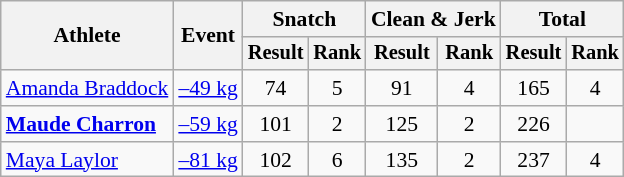<table class=wikitable style=font-size:90%;text-align:center>
<tr>
<th rowspan=2>Athlete</th>
<th rowspan=2>Event</th>
<th colspan=2>Snatch</th>
<th colspan=2>Clean & Jerk</th>
<th colspan=2>Total</th>
</tr>
<tr style="font-size:95%">
<th>Result</th>
<th>Rank</th>
<th>Result</th>
<th>Rank</th>
<th>Result</th>
<th>Rank</th>
</tr>
<tr>
<td align=left><a href='#'>Amanda Braddock</a></td>
<td align=left><a href='#'>–49 kg</a></td>
<td>74</td>
<td>5</td>
<td>91</td>
<td>4</td>
<td>165</td>
<td>4</td>
</tr>
<tr>
<td align=left><strong><a href='#'>Maude Charron</a></strong></td>
<td align=left><a href='#'>–59 kg</a></td>
<td>101</td>
<td>2</td>
<td>125</td>
<td>2</td>
<td>226</td>
<td></td>
</tr>
<tr>
<td align=left><a href='#'>Maya Laylor</a></td>
<td align=left><a href='#'>–81 kg</a></td>
<td>102</td>
<td>6</td>
<td>135</td>
<td>2</td>
<td>237</td>
<td>4</td>
</tr>
</table>
